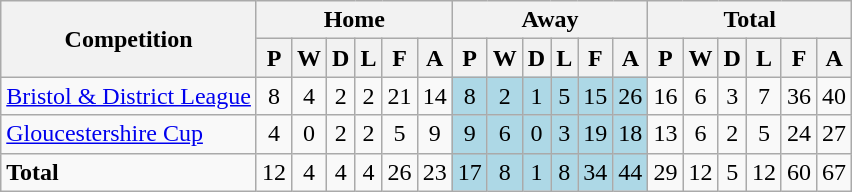<table class="wikitable" style="text-align:center;">
<tr>
<th rowspan="2">Competition</th>
<th colspan="6">Home</th>
<th colspan="6">Away</th>
<th colspan="6">Total</th>
</tr>
<tr>
<th>P</th>
<th>W</th>
<th>D</th>
<th>L</th>
<th>F</th>
<th>A</th>
<th>P</th>
<th>W</th>
<th>D</th>
<th>L</th>
<th>F</th>
<th>A</th>
<th>P</th>
<th>W</th>
<th>D</th>
<th>L</th>
<th>F</th>
<th>A</th>
</tr>
<tr>
<td style="text-align:left;"><a href='#'>Bristol & District League</a></td>
<td>8</td>
<td>4</td>
<td>2</td>
<td>2</td>
<td>21</td>
<td>14</td>
<td style="background-color:#ADD8E6;">8</td>
<td style="background-color:#ADD8E6;">2</td>
<td style="background-color:#ADD8E6;">1</td>
<td style="background-color:#ADD8E6;">5</td>
<td style="background-color:#ADD8E6;">15</td>
<td style="background-color:#ADD8E6;">26</td>
<td>16</td>
<td>6</td>
<td>3</td>
<td>7</td>
<td>36</td>
<td>40</td>
</tr>
<tr>
<td style="text-align:left;"><a href='#'>Gloucestershire Cup</a></td>
<td>4</td>
<td>0</td>
<td>2</td>
<td>2</td>
<td>5</td>
<td>9</td>
<td style="background-color:#ADD8E6;">9</td>
<td style="background-color:#ADD8E6;">6</td>
<td style="background-color:#ADD8E6;">0</td>
<td style="background-color:#ADD8E6;">3</td>
<td style="background-color:#ADD8E6;">19</td>
<td style="background-color:#ADD8E6;">18</td>
<td>13</td>
<td>6</td>
<td>2</td>
<td>5</td>
<td>24</td>
<td>27</td>
</tr>
<tr>
<td style="text-align:left;"><strong>Total</strong></td>
<td>12</td>
<td>4</td>
<td>4</td>
<td>4</td>
<td>26</td>
<td>23</td>
<td style="background-color:#ADD8E6;">17</td>
<td style="background-color:#ADD8E6;">8</td>
<td style="background-color:#ADD8E6;">1</td>
<td style="background-color:#ADD8E6;">8</td>
<td style="background-color:#ADD8E6;">34</td>
<td style="background-color:#ADD8E6;">44</td>
<td>29</td>
<td>12</td>
<td>5</td>
<td>12</td>
<td>60</td>
<td>67</td>
</tr>
</table>
